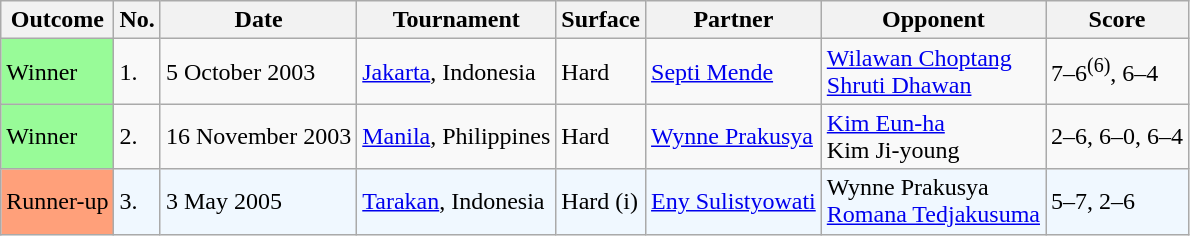<table class="sortable wikitable">
<tr>
<th>Outcome</th>
<th>No.</th>
<th>Date</th>
<th>Tournament</th>
<th>Surface</th>
<th>Partner</th>
<th>Opponent</th>
<th>Score</th>
</tr>
<tr>
<td bgcolor="98FB98">Winner</td>
<td>1.</td>
<td>5 October 2003</td>
<td><a href='#'>Jakarta</a>, Indonesia</td>
<td>Hard</td>
<td> <a href='#'>Septi Mende</a></td>
<td> <a href='#'>Wilawan Choptang</a> <br>  <a href='#'>Shruti Dhawan</a></td>
<td>7–6<sup>(6)</sup>, 6–4</td>
</tr>
<tr>
<td bgcolor="98FB98">Winner</td>
<td>2.</td>
<td>16 November 2003</td>
<td><a href='#'>Manila</a>, Philippines</td>
<td>Hard</td>
<td> <a href='#'>Wynne Prakusya</a></td>
<td> <a href='#'>Kim Eun-ha</a> <br>  Kim Ji-young</td>
<td>2–6, 6–0, 6–4</td>
</tr>
<tr style="background:#f0f8ff;">
<td style="background:#ffa07a;">Runner-up</td>
<td>3.</td>
<td>3 May 2005</td>
<td><a href='#'>Tarakan</a>, Indonesia</td>
<td>Hard (i)</td>
<td> <a href='#'>Eny Sulistyowati</a></td>
<td> Wynne Prakusya <br>  <a href='#'>Romana Tedjakusuma</a></td>
<td>5–7, 2–6</td>
</tr>
</table>
